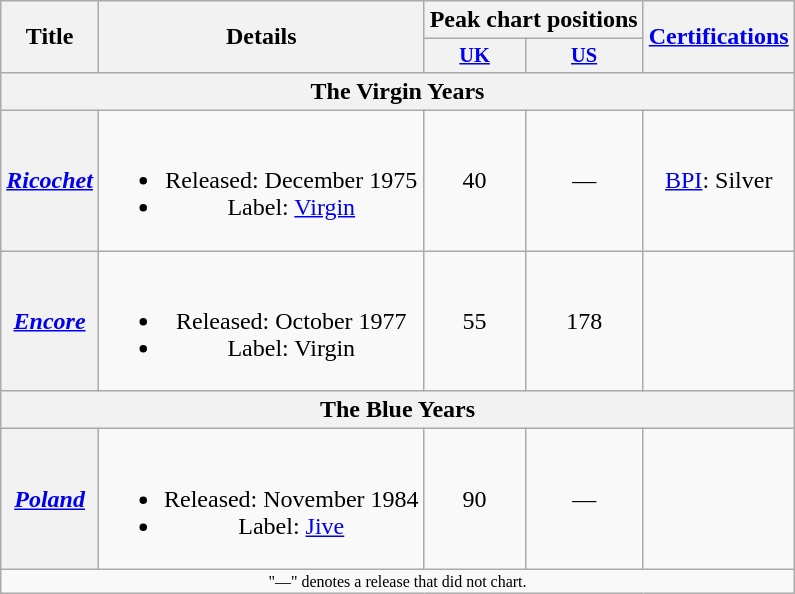<table class="wikitable sortable plainrowheaders" style="text-align:center;">
<tr>
<th rowspan="2">Title</th>
<th rowspan="2">Details</th>
<th colspan="2">Peak chart positions</th>
<th rowspan="2"><a href='#'>Certifications</a></th>
</tr>
<tr>
<th scope="col" style="font-size:85%;"><a href='#'>UK</a></th>
<th scope="col" style="font-size:85%;"><a href='#'>US</a></th>
</tr>
<tr>
<th colspan="6">The Virgin Years</th>
</tr>
<tr>
<th scope="row"><em><a href='#'>Ricochet</a></em></th>
<td><br><ul><li>Released: December 1975</li><li>Label: <a href='#'>Virgin</a></li></ul></td>
<td>40</td>
<td>―</td>
<td><a href='#'>BPI</a>: Silver</td>
</tr>
<tr>
<th scope="row"><em><a href='#'>Encore</a></em></th>
<td><br><ul><li>Released: October 1977</li><li>Label: Virgin</li></ul></td>
<td>55</td>
<td>178</td>
<td></td>
</tr>
<tr>
<th colspan="6">The Blue Years</th>
</tr>
<tr>
<th scope="row"><em><a href='#'>Poland</a></em></th>
<td><br><ul><li>Released: November 1984</li><li>Label: <a href='#'>Jive</a></li></ul></td>
<td>90</td>
<td>―</td>
<td></td>
</tr>
<tr>
<td colspan="6" style="font-size:8pt;">"―" denotes a release that did not chart.</td>
</tr>
</table>
